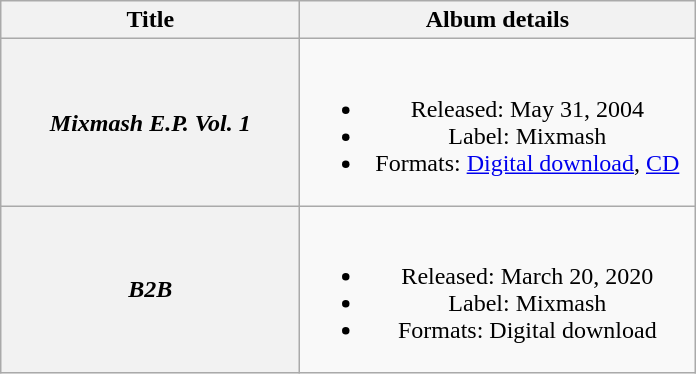<table class="wikitable plainrowheaders" style="text-align:center;">
<tr>
<th scope="col" style="width:12em;">Title</th>
<th scope="col" style="width:16em;">Album details</th>
</tr>
<tr>
<th scope="row"><em>Mixmash E.P. Vol. 1</em></th>
<td><br><ul><li>Released: May 31, 2004</li><li>Label: Mixmash</li><li>Formats: <a href='#'>Digital download</a>, <a href='#'>CD</a></li></ul></td>
</tr>
<tr>
<th scope="row"><em>B2B</em></th>
<td><br><ul><li>Released: March 20, 2020</li><li>Label: Mixmash</li><li>Formats: Digital download</li></ul></td>
</tr>
</table>
